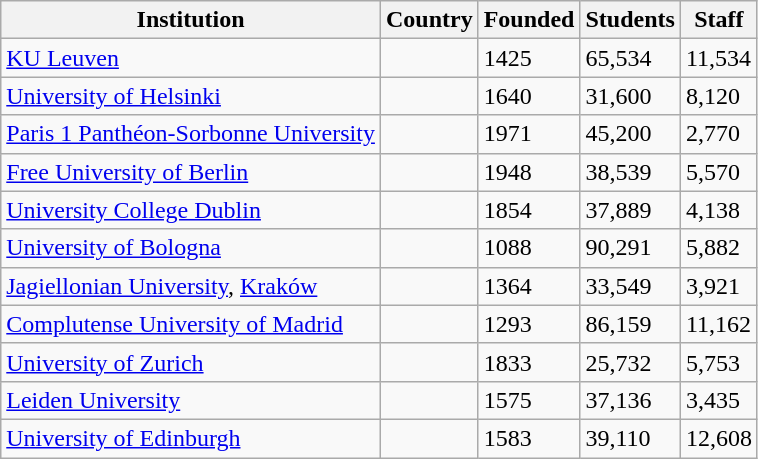<table class="wikitable sortable">
<tr>
<th>Institution</th>
<th>Country</th>
<th>Founded</th>
<th>Students</th>
<th>Staff</th>
</tr>
<tr>
<td><a href='#'>KU Leuven</a></td>
<td></td>
<td>1425</td>
<td>65,534</td>
<td>11,534</td>
</tr>
<tr>
<td><a href='#'>University of Helsinki</a></td>
<td></td>
<td>1640</td>
<td>31,600</td>
<td>8,120</td>
</tr>
<tr>
<td><a href='#'>Paris 1 Panthéon-Sorbonne University</a></td>
<td></td>
<td>1971</td>
<td>45,200</td>
<td>2,770</td>
</tr>
<tr>
<td><a href='#'>Free University of Berlin</a></td>
<td></td>
<td>1948</td>
<td>38,539</td>
<td>5,570</td>
</tr>
<tr>
<td><a href='#'>University College Dublin</a></td>
<td></td>
<td>1854</td>
<td>37,889</td>
<td>4,138</td>
</tr>
<tr>
<td><a href='#'>University of Bologna</a></td>
<td></td>
<td>1088</td>
<td>90,291</td>
<td>5,882</td>
</tr>
<tr>
<td><a href='#'>Jagiellonian University</a>, <a href='#'>Kraków</a></td>
<td></td>
<td>1364</td>
<td>33,549</td>
<td>3,921</td>
</tr>
<tr>
<td><a href='#'>Complutense University of Madrid</a></td>
<td></td>
<td>1293</td>
<td>86,159</td>
<td>11,162</td>
</tr>
<tr>
<td><a href='#'>University of Zurich</a></td>
<td></td>
<td>1833</td>
<td>25,732</td>
<td>5,753</td>
</tr>
<tr>
<td><a href='#'>Leiden University</a></td>
<td></td>
<td>1575</td>
<td>37,136</td>
<td>3,435</td>
</tr>
<tr>
<td><a href='#'>University of Edinburgh</a></td>
<td></td>
<td>1583</td>
<td>39,110</td>
<td>12,608</td>
</tr>
</table>
